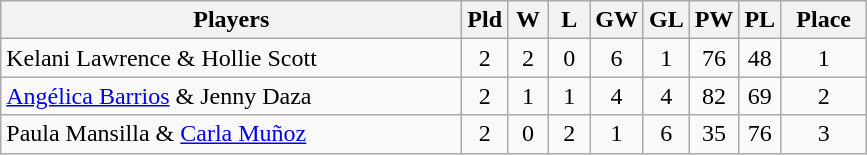<table class=wikitable style="text-align:center">
<tr>
<th width=300>Players</th>
<th width=20>Pld</th>
<th width=20>W</th>
<th width=20>L</th>
<th width=20>GW</th>
<th width=20>GL</th>
<th width=20>PW</th>
<th width=20>PL</th>
<th width=50>Place</th>
</tr>
<tr>
<td align="left"> Kelani Lawrence & Hollie Scott</td>
<td>2</td>
<td>2</td>
<td>0</td>
<td>6</td>
<td>1</td>
<td>76</td>
<td>48</td>
<td>1</td>
</tr>
<tr>
<td align=left> <a href='#'>Angélica Barrios</a> & Jenny Daza</td>
<td>2</td>
<td>1</td>
<td>1</td>
<td>4</td>
<td>4</td>
<td>82</td>
<td>69</td>
<td>2</td>
</tr>
<tr>
<td align="left"> Paula Mansilla & <a href='#'>Carla Muñoz</a></td>
<td>2</td>
<td>0</td>
<td>2</td>
<td>1</td>
<td>6</td>
<td>35</td>
<td>76</td>
<td>3</td>
</tr>
</table>
